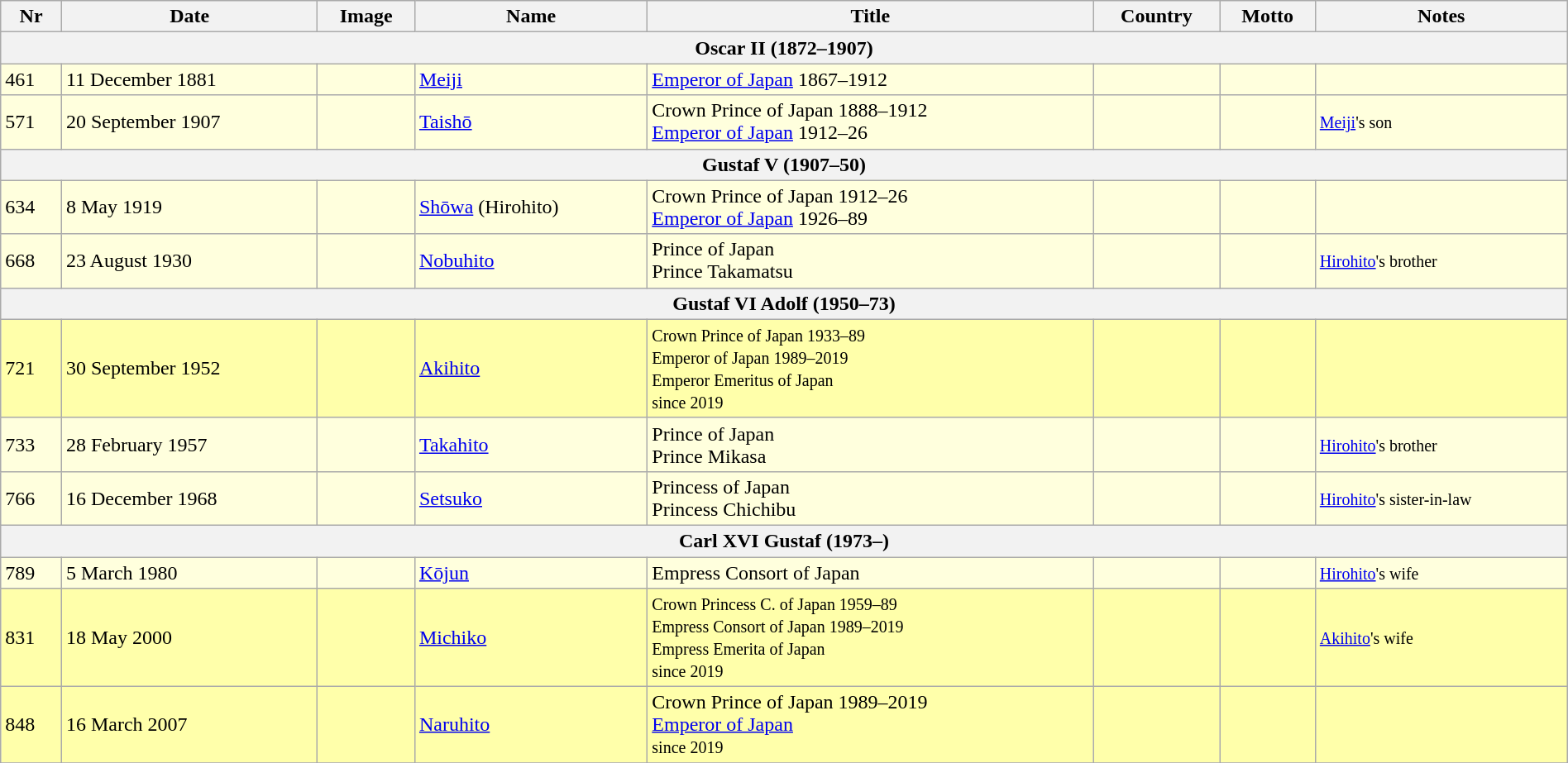<table class="wikitable" width=100%>
<tr>
<th>Nr</th>
<th>Date</th>
<th>Image</th>
<th>Name</th>
<th>Title</th>
<th>Country</th>
<th>Motto</th>
<th>Notes</th>
</tr>
<tr>
<th colspan=8>Oscar II (1872–1907)</th>
</tr>
<tr bgcolor="#FFFFDD">
<td>461</td>
<td>11 December 1881</td>
<td></td>
<td><a href='#'>Meiji</a></td>
<td><a href='#'>Emperor of Japan</a> 1867–1912</td>
<td></td>
<td></td>
<td></td>
</tr>
<tr bgcolor="#FFFFDD">
<td>571</td>
<td>20 September 1907</td>
<td></td>
<td><a href='#'>Taishō</a></td>
<td>Crown Prince of Japan 1888–1912<br><a href='#'>Emperor of Japan</a> 1912–26</td>
<td></td>
<td></td>
<td><small><a href='#'>Meiji</a>'s son</small></td>
</tr>
<tr>
<th colspan=8>Gustaf V (1907–50)</th>
</tr>
<tr bgcolor="#FFFFDD">
<td>634</td>
<td>8 May 1919</td>
<td></td>
<td><a href='#'>Shōwa</a> (Hirohito)</td>
<td>Crown Prince of Japan 1912–26<br><a href='#'>Emperor of Japan</a> 1926–89</td>
<td></td>
<td></td>
<td></td>
</tr>
<tr bgcolor="#FFFFDD">
<td>668</td>
<td>23 August 1930</td>
<td></td>
<td><a href='#'>Nobuhito</a></td>
<td>Prince of Japan<br>Prince Takamatsu</td>
<td></td>
<td></td>
<td><small><a href='#'>Hirohito</a>'s brother</small></td>
</tr>
<tr>
<th colspan=8>Gustaf VI Adolf (1950–73)</th>
</tr>
<tr bgcolor="#FFFFAA">
<td>721</td>
<td>30 September 1952</td>
<td></td>
<td><a href='#'>Akihito</a></td>
<td><small>Crown Prince of Japan 1933–89</small><br><small>Emperor of Japan 1989–2019 <br> Emperor Emeritus of Japan<br>since 2019</small> <br></td>
<td></td>
<td></td>
<td> </td>
</tr>
<tr bgcolor="#FFFFDD">
<td>733</td>
<td>28 February 1957</td>
<td></td>
<td><a href='#'>Takahito</a></td>
<td>Prince of Japan<br>Prince Mikasa</td>
<td></td>
<td></td>
<td><small><a href='#'>Hirohito</a>'s brother</small></td>
</tr>
<tr bgcolor="#FFFFDD">
<td>766</td>
<td>16 December 1968</td>
<td></td>
<td><a href='#'>Setsuko</a></td>
<td>Princess of Japan<br>Princess Chichibu</td>
<td></td>
<td></td>
<td><small><a href='#'>Hirohito</a>'s sister-in-law</small></td>
</tr>
<tr>
<th colspan=8>Carl XVI Gustaf (1973–)</th>
</tr>
<tr bgcolor="#FFFFDD">
<td>789</td>
<td>5 March 1980</td>
<td></td>
<td><a href='#'>Kōjun</a></td>
<td>Empress Consort of Japan</td>
<td></td>
<td></td>
<td><small><a href='#'>Hirohito</a>'s wife</small></td>
</tr>
<tr bgcolor="#FFFFAA">
<td>831</td>
<td>18 May 2000</td>
<td></td>
<td><a href='#'>Michiko</a></td>
<td><small>Crown Princess C. of Japan 1959–89<br>Empress Consort of Japan 1989–2019 <br> Empress Emerita  of Japan<br>since 2019<br></small></td>
<td></td>
<td></td>
<td><small><a href='#'>Akihito</a>'s wife</small></td>
</tr>
<tr bgcolor="#FFFFAA">
<td>848</td>
<td>16 March 2007</td>
<td></td>
<td><a href='#'>Naruhito</a></td>
<td>Crown Prince of Japan 1989–2019 <br> <a href='#'>Emperor of Japan</a><br><small>since 2019</small> <br> </td>
<td></td>
<td></td>
<td></td>
</tr>
<tr>
</tr>
</table>
